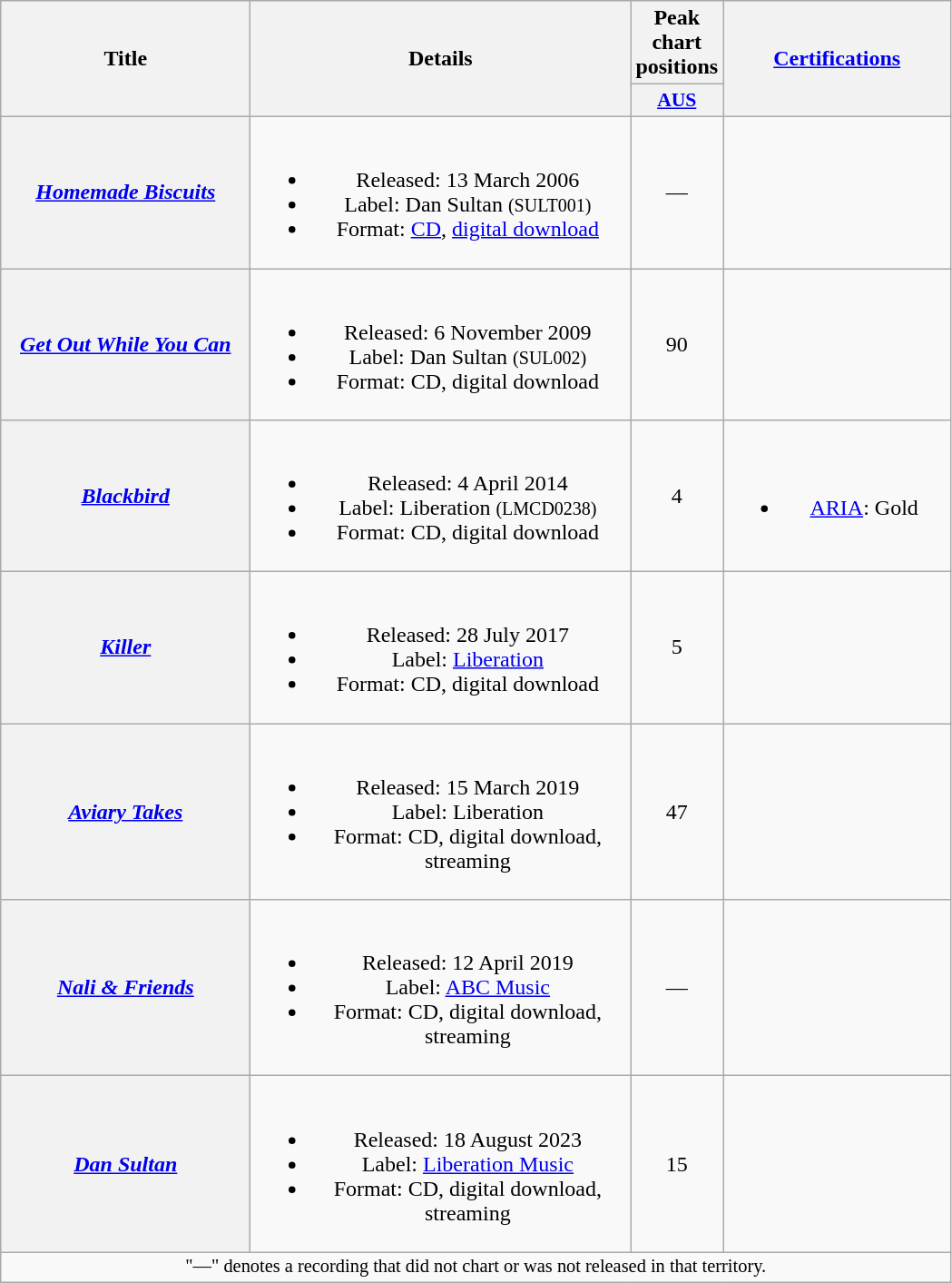<table class="wikitable plainrowheaders" style="text-align:center;" border="1">
<tr>
<th scope="col" rowspan="2" style="width:11em;">Title</th>
<th scope="col" rowspan="2" style="width:17em;">Details</th>
<th scope="col" colspan="1">Peak chart positions</th>
<th scope="col" rowspan="2" style="width:10em;"><a href='#'>Certifications</a></th>
</tr>
<tr>
<th scope="col" style="width:3em;font-size:90%;"><a href='#'>AUS</a><br></th>
</tr>
<tr>
<th scope="row"><em><a href='#'>Homemade Biscuits</a></em></th>
<td><br><ul><li>Released: 13 March 2006</li><li>Label: Dan Sultan <small>(SULT001)</small></li><li>Format: <a href='#'>CD</a>, <a href='#'>digital download</a></li></ul></td>
<td>—</td>
<td></td>
</tr>
<tr>
<th scope="row"><em><a href='#'>Get Out While You Can</a></em></th>
<td><br><ul><li>Released: 6 November 2009</li><li>Label: Dan Sultan <small>(SUL002)</small></li><li>Format: CD, digital download</li></ul></td>
<td>90</td>
<td></td>
</tr>
<tr>
<th scope="row"><em><a href='#'>Blackbird</a></em></th>
<td><br><ul><li>Released: 4 April 2014</li><li>Label: Liberation <small>(LMCD0238)</small></li><li>Format: CD, digital download</li></ul></td>
<td>4</td>
<td><br><ul><li><a href='#'>ARIA</a>: Gold</li></ul></td>
</tr>
<tr>
<th scope="row"><em><a href='#'>Killer</a></em></th>
<td><br><ul><li>Released: 28 July 2017</li><li>Label: <a href='#'>Liberation</a></li><li>Format: CD, digital download</li></ul></td>
<td>5</td>
<td></td>
</tr>
<tr>
<th scope="row"><em><a href='#'>Aviary Takes</a></em></th>
<td><br><ul><li>Released: 15 March 2019</li><li>Label: Liberation</li><li>Format: CD, digital download, streaming</li></ul></td>
<td>47</td>
<td></td>
</tr>
<tr>
<th scope="row"><em><a href='#'>Nali & Friends</a></em></th>
<td><br><ul><li>Released: 12 April 2019</li><li>Label: <a href='#'>ABC Music</a></li><li>Format: CD, digital download, streaming</li></ul></td>
<td>—</td>
<td></td>
</tr>
<tr>
<th scope="row"><em><a href='#'>Dan Sultan</a></em></th>
<td><br><ul><li>Released: 18 August 2023</li><li>Label: <a href='#'>Liberation Music</a></li><li>Format: CD, digital download, streaming</li></ul></td>
<td>15<br></td>
<td></td>
</tr>
<tr>
<td colspan="4" style="font-size:85%">"—" denotes a recording that did not chart or was not released in that territory.</td>
</tr>
</table>
